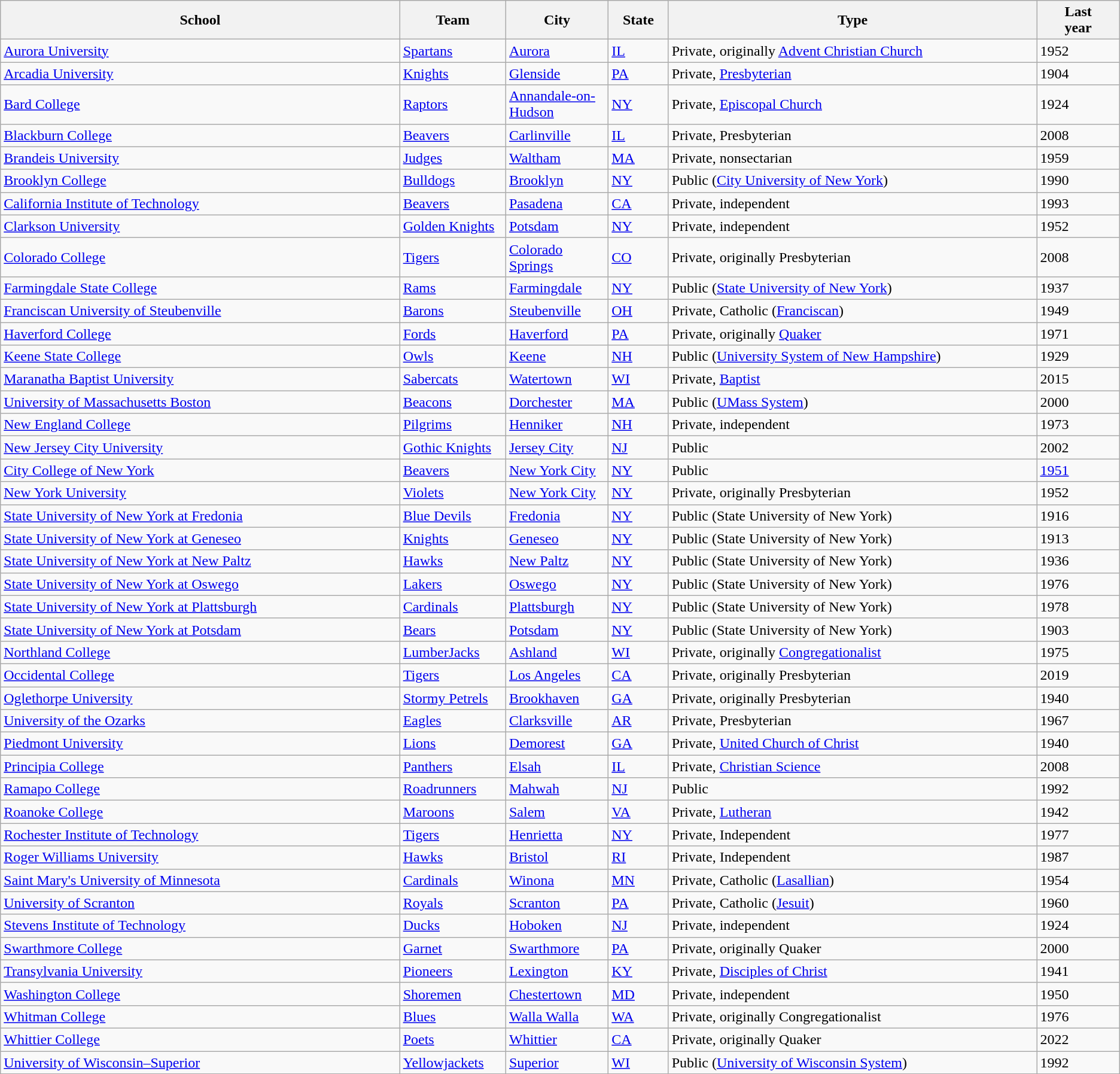<table class="wikitable sortable">
<tr>
<th style=width:45em>School</th>
<th style=width:8em>Team</th>
<th style=width:8em>City</th>
<th style=width:5em>State</th>
<th style=width:40em>Type</th>
<th style=width:08em>Last<br>year</th>
</tr>
<tr>
<td><a href='#'>Aurora University</a></td>
<td><a href='#'>Spartans</a></td>
<td><a href='#'>Aurora</a></td>
<td><a href='#'>IL</a></td>
<td>Private, originally <a href='#'>Advent Christian Church</a></td>
<td>1952</td>
</tr>
<tr>
<td><a href='#'>Arcadia University</a></td>
<td><a href='#'>Knights</a></td>
<td><a href='#'>Glenside</a></td>
<td><a href='#'>PA</a></td>
<td>Private, <a href='#'>Presbyterian</a></td>
<td>1904</td>
</tr>
<tr>
<td><a href='#'>Bard College</a></td>
<td><a href='#'>Raptors</a></td>
<td><a href='#'>Annandale-on-Hudson</a></td>
<td><a href='#'>NY</a></td>
<td>Private, <a href='#'>Episcopal Church</a></td>
<td>1924</td>
</tr>
<tr>
<td><a href='#'>Blackburn College</a></td>
<td><a href='#'>Beavers</a></td>
<td><a href='#'>Carlinville</a></td>
<td><a href='#'>IL</a></td>
<td>Private, Presbyterian</td>
<td>2008</td>
</tr>
<tr>
<td><a href='#'>Brandeis University</a></td>
<td><a href='#'>Judges</a></td>
<td><a href='#'>Waltham</a></td>
<td><a href='#'>MA</a></td>
<td>Private, nonsectarian</td>
<td>1959</td>
</tr>
<tr>
<td><a href='#'>Brooklyn College</a></td>
<td><a href='#'>Bulldogs</a></td>
<td><a href='#'>Brooklyn</a></td>
<td><a href='#'>NY</a></td>
<td>Public (<a href='#'>City University of New York</a>)</td>
<td>1990</td>
</tr>
<tr>
<td><a href='#'>California Institute of Technology</a></td>
<td><a href='#'>Beavers</a></td>
<td><a href='#'>Pasadena</a></td>
<td><a href='#'>CA</a></td>
<td>Private, independent</td>
<td>1993</td>
</tr>
<tr>
<td><a href='#'>Clarkson University</a></td>
<td><a href='#'>Golden Knights</a></td>
<td><a href='#'>Potsdam</a></td>
<td><a href='#'>NY</a></td>
<td>Private, independent</td>
<td>1952</td>
</tr>
<tr>
<td><a href='#'>Colorado College</a></td>
<td><a href='#'>Tigers</a></td>
<td><a href='#'>Colorado Springs</a></td>
<td><a href='#'>CO</a></td>
<td>Private, originally Presbyterian</td>
<td>2008</td>
</tr>
<tr>
<td><a href='#'>Farmingdale State College</a></td>
<td><a href='#'>Rams</a></td>
<td><a href='#'>Farmingdale</a></td>
<td><a href='#'>NY</a></td>
<td>Public (<a href='#'>State University of New York</a>)</td>
<td>1937</td>
</tr>
<tr>
<td><a href='#'>Franciscan University of Steubenville</a></td>
<td><a href='#'>Barons</a></td>
<td><a href='#'>Steubenville</a></td>
<td><a href='#'>OH</a></td>
<td>Private, Catholic (<a href='#'>Franciscan</a>)</td>
<td>1949</td>
</tr>
<tr>
<td><a href='#'>Haverford College</a></td>
<td><a href='#'>Fords</a></td>
<td><a href='#'>Haverford</a></td>
<td><a href='#'>PA</a></td>
<td>Private, originally <a href='#'>Quaker</a></td>
<td>1971</td>
</tr>
<tr>
<td><a href='#'>Keene State College</a></td>
<td><a href='#'>Owls</a></td>
<td><a href='#'>Keene</a></td>
<td><a href='#'>NH</a></td>
<td>Public (<a href='#'>University System of New Hampshire</a>)</td>
<td>1929</td>
</tr>
<tr>
<td><a href='#'>Maranatha Baptist University</a></td>
<td><a href='#'>Sabercats</a></td>
<td><a href='#'>Watertown</a></td>
<td><a href='#'>WI</a></td>
<td>Private, <a href='#'>Baptist</a></td>
<td>2015</td>
</tr>
<tr>
<td><a href='#'>University of Massachusetts Boston</a></td>
<td><a href='#'>Beacons</a></td>
<td><a href='#'>Dorchester</a></td>
<td><a href='#'>MA</a></td>
<td>Public (<a href='#'>UMass System</a>)</td>
<td>2000</td>
</tr>
<tr>
<td><a href='#'>New England College</a></td>
<td><a href='#'>Pilgrims</a></td>
<td><a href='#'>Henniker</a></td>
<td><a href='#'>NH</a></td>
<td>Private, independent</td>
<td>1973</td>
</tr>
<tr>
<td><a href='#'>New Jersey City University</a></td>
<td><a href='#'>Gothic Knights</a></td>
<td><a href='#'>Jersey City</a></td>
<td><a href='#'>NJ</a></td>
<td>Public</td>
<td>2002</td>
</tr>
<tr>
<td><a href='#'>City College of New York</a></td>
<td><a href='#'>Beavers</a></td>
<td><a href='#'>New York City</a></td>
<td><a href='#'>NY</a></td>
<td>Public</td>
<td><a href='#'>1951</a></td>
</tr>
<tr>
<td><a href='#'>New York University</a></td>
<td><a href='#'>Violets</a></td>
<td><a href='#'>New York City</a></td>
<td><a href='#'>NY</a></td>
<td>Private, originally Presbyterian</td>
<td>1952</td>
</tr>
<tr>
<td><a href='#'>State University of New York at Fredonia</a></td>
<td><a href='#'>Blue Devils</a></td>
<td><a href='#'>Fredonia</a></td>
<td><a href='#'>NY</a></td>
<td>Public (State University of New York)</td>
<td>1916</td>
</tr>
<tr>
<td><a href='#'>State University of New York at Geneseo</a></td>
<td><a href='#'>Knights</a></td>
<td><a href='#'>Geneseo</a></td>
<td><a href='#'>NY</a></td>
<td>Public (State University of New York)</td>
<td>1913</td>
</tr>
<tr>
<td><a href='#'>State University of New York at New Paltz</a></td>
<td><a href='#'>Hawks</a></td>
<td><a href='#'>New Paltz</a></td>
<td><a href='#'>NY</a></td>
<td>Public (State University of New York)</td>
<td>1936</td>
</tr>
<tr>
<td><a href='#'>State University of New York at Oswego</a></td>
<td><a href='#'>Lakers</a></td>
<td><a href='#'>Oswego</a></td>
<td><a href='#'>NY</a></td>
<td>Public (State University of New York)</td>
<td>1976</td>
</tr>
<tr>
<td><a href='#'>State University of New York at Plattsburgh</a></td>
<td><a href='#'>Cardinals</a></td>
<td><a href='#'>Plattsburgh</a></td>
<td><a href='#'>NY</a></td>
<td>Public (State University of New York)</td>
<td>1978</td>
</tr>
<tr>
<td><a href='#'>State University of New York at Potsdam</a></td>
<td><a href='#'>Bears</a></td>
<td><a href='#'>Potsdam</a></td>
<td><a href='#'>NY</a></td>
<td>Public (State University of New York)</td>
<td>1903</td>
</tr>
<tr>
<td><a href='#'>Northland College</a></td>
<td><a href='#'>LumberJacks</a></td>
<td><a href='#'>Ashland</a></td>
<td><a href='#'>WI</a></td>
<td>Private, originally <a href='#'>Congregationalist</a></td>
<td>1975</td>
</tr>
<tr>
<td><a href='#'>Occidental College</a></td>
<td><a href='#'>Tigers</a></td>
<td><a href='#'>Los Angeles</a></td>
<td><a href='#'>CA</a></td>
<td>Private, originally Presbyterian</td>
<td>2019</td>
</tr>
<tr>
<td><a href='#'>Oglethorpe University</a></td>
<td><a href='#'>Stormy Petrels</a></td>
<td><a href='#'>Brookhaven</a></td>
<td><a href='#'>GA</a></td>
<td>Private, originally Presbyterian</td>
<td>1940</td>
</tr>
<tr>
<td><a href='#'>University of the Ozarks</a></td>
<td><a href='#'>Eagles</a></td>
<td><a href='#'>Clarksville</a></td>
<td><a href='#'>AR</a></td>
<td>Private, Presbyterian</td>
<td>1967</td>
</tr>
<tr>
<td><a href='#'>Piedmont University</a></td>
<td><a href='#'>Lions</a></td>
<td><a href='#'>Demorest</a></td>
<td><a href='#'>GA</a></td>
<td>Private, <a href='#'>United Church of Christ</a></td>
<td>1940</td>
</tr>
<tr>
<td><a href='#'>Principia College</a></td>
<td><a href='#'>Panthers</a></td>
<td><a href='#'>Elsah</a></td>
<td><a href='#'>IL</a></td>
<td>Private, <a href='#'>Christian Science</a></td>
<td>2008</td>
</tr>
<tr>
<td><a href='#'>Ramapo College</a></td>
<td><a href='#'>Roadrunners</a></td>
<td><a href='#'>Mahwah</a></td>
<td><a href='#'>NJ</a></td>
<td>Public</td>
<td>1992</td>
</tr>
<tr>
<td><a href='#'>Roanoke College</a></td>
<td><a href='#'>Maroons</a></td>
<td><a href='#'>Salem</a></td>
<td><a href='#'>VA</a></td>
<td>Private, <a href='#'>Lutheran</a></td>
<td>1942</td>
</tr>
<tr>
<td><a href='#'>Rochester Institute of Technology</a></td>
<td><a href='#'>Tigers</a></td>
<td><a href='#'>Henrietta</a></td>
<td><a href='#'>NY</a></td>
<td>Private, Independent</td>
<td>1977</td>
</tr>
<tr>
<td><a href='#'>Roger Williams University</a></td>
<td><a href='#'>Hawks</a></td>
<td><a href='#'>Bristol</a></td>
<td><a href='#'>RI</a></td>
<td>Private, Independent</td>
<td>1987</td>
</tr>
<tr>
<td><a href='#'>Saint Mary's University of Minnesota</a></td>
<td><a href='#'>Cardinals</a></td>
<td><a href='#'>Winona</a></td>
<td><a href='#'>MN</a></td>
<td>Private, Catholic (<a href='#'>Lasallian</a>)</td>
<td>1954</td>
</tr>
<tr>
<td><a href='#'>University of Scranton</a></td>
<td><a href='#'>Royals</a></td>
<td><a href='#'>Scranton</a></td>
<td><a href='#'>PA</a></td>
<td>Private, Catholic (<a href='#'>Jesuit</a>)</td>
<td>1960</td>
</tr>
<tr>
<td><a href='#'>Stevens Institute of Technology</a></td>
<td><a href='#'>Ducks</a></td>
<td><a href='#'>Hoboken</a></td>
<td><a href='#'>NJ</a></td>
<td>Private, independent</td>
<td>1924</td>
</tr>
<tr>
<td><a href='#'>Swarthmore College</a></td>
<td><a href='#'>Garnet</a></td>
<td><a href='#'>Swarthmore</a></td>
<td><a href='#'>PA</a></td>
<td>Private, originally Quaker</td>
<td>2000</td>
</tr>
<tr>
<td><a href='#'>Transylvania University</a></td>
<td><a href='#'>Pioneers</a></td>
<td><a href='#'>Lexington</a></td>
<td><a href='#'>KY</a></td>
<td>Private, <a href='#'>Disciples of Christ</a></td>
<td>1941</td>
</tr>
<tr>
<td><a href='#'>Washington College</a></td>
<td><a href='#'>Shoremen</a></td>
<td><a href='#'>Chestertown</a></td>
<td><a href='#'>MD</a></td>
<td>Private, independent</td>
<td>1950</td>
</tr>
<tr>
<td><a href='#'>Whitman College</a></td>
<td><a href='#'>Blues</a></td>
<td><a href='#'>Walla Walla</a></td>
<td><a href='#'>WA</a></td>
<td>Private, originally Congregationalist</td>
<td>1976</td>
</tr>
<tr>
<td><a href='#'>Whittier College</a></td>
<td><a href='#'>Poets</a></td>
<td><a href='#'>Whittier</a></td>
<td><a href='#'>CA</a></td>
<td>Private, originally Quaker</td>
<td>2022</td>
</tr>
<tr>
<td><a href='#'>University of Wisconsin–Superior</a></td>
<td><a href='#'>Yellowjackets</a></td>
<td><a href='#'>Superior</a></td>
<td><a href='#'>WI</a></td>
<td>Public (<a href='#'>University of Wisconsin System</a>)</td>
<td>1992</td>
</tr>
</table>
